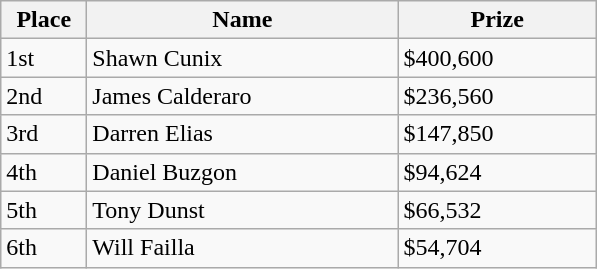<table class="wikitable">
<tr>
<th style="width:50px;">Place</th>
<th style="width:200px;">Name</th>
<th style="width:125px;">Prize</th>
</tr>
<tr>
<td>1st</td>
<td> Shawn Cunix</td>
<td>$400,600</td>
</tr>
<tr>
<td>2nd</td>
<td> James Calderaro</td>
<td>$236,560</td>
</tr>
<tr>
<td>3rd</td>
<td> Darren Elias</td>
<td>$147,850</td>
</tr>
<tr>
<td>4th</td>
<td> Daniel Buzgon</td>
<td>$94,624</td>
</tr>
<tr>
<td>5th</td>
<td> Tony Dunst</td>
<td>$66,532</td>
</tr>
<tr>
<td>6th</td>
<td> Will Failla</td>
<td>$54,704</td>
</tr>
</table>
